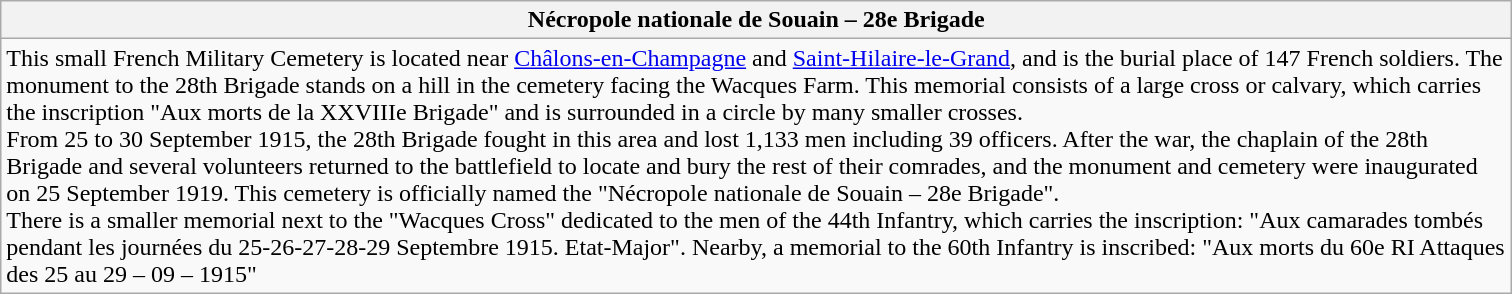<table class="wikitable sortable">
<tr>
<th scope="col" style="width:1000px;">Nécropole nationale de Souain – 28e Brigade</th>
</tr>
<tr>
<td>This small French Military Cemetery is located near <a href='#'>Châlons-en-Champagne</a> and <a href='#'>Saint-Hilaire-le-Grand</a>, and is the burial place of 147 French soldiers. The monument to the 28th Brigade stands on a hill in the cemetery facing the Wacques Farm. This memorial consists of a large cross or calvary, which carries the inscription "Aux morts de la XXVIIIe Brigade" and is surrounded in a circle by many smaller crosses.<br>From 25 to 30 September 1915, the 28th Brigade fought in this area and lost 1,133 men including 39 officers. After the war, the chaplain of the 28th Brigade and several volunteers returned to the battlefield to locate and bury the rest of their comrades, and the monument and cemetery were inaugurated on 25 September 1919. This cemetery is officially named the "Nécropole nationale de Souain – 28e Brigade".<br>There is a smaller memorial next to the "Wacques Cross" dedicated to the men of the 44th Infantry, which carries the inscription:  "Aux camarades tombés pendant les journées du 25-26-27-28-29 Septembre 1915. Etat-Major". Nearby, a memorial to the 60th Infantry is inscribed: "Aux morts du 60e RI Attaques des 25 au 29 – 09 – 1915"</td>
</tr>
</table>
